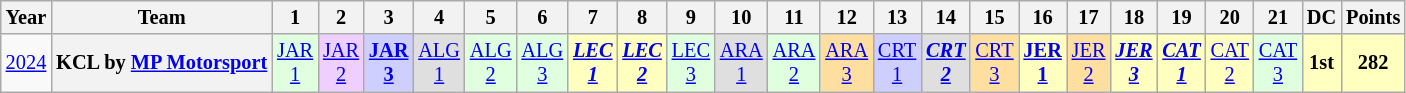<table class="wikitable" style="text-align:center; font-size:85%">
<tr>
<th>Year</th>
<th>Team</th>
<th>1</th>
<th>2</th>
<th>3</th>
<th>4</th>
<th>5</th>
<th>6</th>
<th>7</th>
<th>8</th>
<th>9</th>
<th>10</th>
<th>11</th>
<th>12</th>
<th>13</th>
<th>14</th>
<th>15</th>
<th>16</th>
<th>17</th>
<th>18</th>
<th>19</th>
<th>20</th>
<th>21</th>
<th>DC</th>
<th>Points</th>
</tr>
<tr>
<td><a href='#'>2024</a></td>
<th nowrap>KCL by <a href='#'>MP Motorsport</a></th>
<td style="background:#DFFFDF"><a href='#'>JAR<br>1</a><br></td>
<td style="background:#EFCFFF"><a href='#'>JAR<br>2</a><br></td>
<td style="background:#CFCFFF"><strong><a href='#'>JAR<br>3</a></strong><br></td>
<td style="background:#DFDFDF"><a href='#'>ALG<br>1</a><br></td>
<td style="background:#DFFFDF"><a href='#'>ALG<br>2</a><br></td>
<td style="background:#DFFFDF"><a href='#'>ALG<br>3</a><br></td>
<td style="background:#FFFFBF"><strong><em><a href='#'>LEC<br>1</a></em></strong><br></td>
<td style="background:#FFFFBF"><strong><em><a href='#'>LEC<br>2</a></em></strong><br></td>
<td style="background:#DFFFDF"><a href='#'>LEC<br>3</a><br></td>
<td style="background:#DFDFDF"><a href='#'>ARA<br>1</a><br></td>
<td style="background:#DFFFDF"><a href='#'>ARA<br>2</a><br></td>
<td style="background:#FFDF9F"><a href='#'>ARA<br>3</a><br></td>
<td style="background:#CFCFFF"><a href='#'>CRT<br>1</a><br></td>
<td style="background:#DFDFDF"><strong><em><a href='#'>CRT<br>2</a></em></strong><br></td>
<td style="background:#FFDF9F"><a href='#'>CRT<br>3</a><br></td>
<td style="background:#FFFFBF"><strong><a href='#'>JER<br>1</a></strong><br></td>
<td style="background:#FFDF9F"><a href='#'>JER<br>2</a><br></td>
<td style="background:#FFFFBF"><strong><em><a href='#'>JER<br>3</a></em></strong><br></td>
<td style="background:#FFFFBF"><strong><em><a href='#'>CAT<br>1</a></em></strong><br></td>
<td style="background:#FFFFBF"><a href='#'>CAT<br>2</a><br></td>
<td style="background:#DFFFDF"><a href='#'>CAT<br>3</a><br></td>
<th style="background:#FFFFBF">1st</th>
<th style="background:#FFFFBF">282</th>
</tr>
</table>
